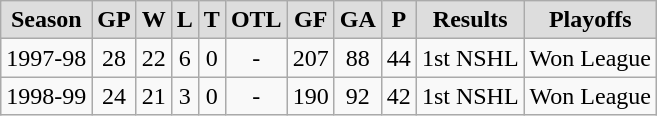<table class="wikitable">
<tr align="center"  bgcolor="#dddddd">
<td><strong>Season</strong></td>
<td><strong>GP</strong></td>
<td><strong>W</strong></td>
<td><strong>L</strong></td>
<td><strong>T</strong></td>
<td><strong>OTL</strong></td>
<td><strong>GF</strong></td>
<td><strong>GA</strong></td>
<td><strong>P</strong></td>
<td><strong>Results</strong></td>
<td><strong>Playoffs</strong></td>
</tr>
<tr align="center">
<td>1997-98</td>
<td>28</td>
<td>22</td>
<td>6</td>
<td>0</td>
<td>-</td>
<td>207</td>
<td>88</td>
<td>44</td>
<td>1st NSHL</td>
<td>Won League</td>
</tr>
<tr align="center">
<td>1998-99</td>
<td>24</td>
<td>21</td>
<td>3</td>
<td>0</td>
<td>-</td>
<td>190</td>
<td>92</td>
<td>42</td>
<td>1st NSHL</td>
<td>Won League</td>
</tr>
</table>
